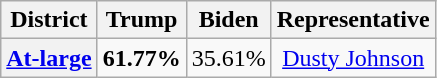<table class=wikitable>
<tr>
<th>District</th>
<th>Trump</th>
<th>Biden</th>
<th>Representative</th>
</tr>
<tr align=center>
<th><a href='#'>At-large</a></th>
<td><strong>61.77%</strong></td>
<td>35.61%</td>
<td><a href='#'>Dusty Johnson</a></td>
</tr>
</table>
